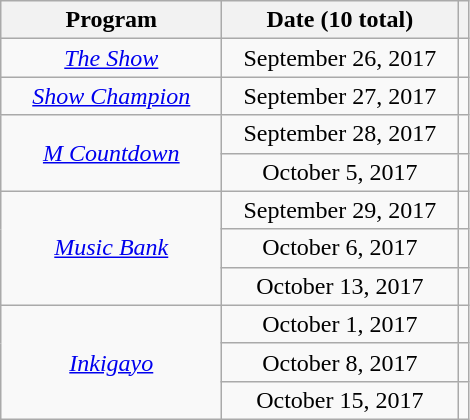<table class="wikitable" style="text-align:center">
<tr>
<th style="width:140px;">Program</th>
<th style="width:150px;">Date (10 total)</th>
<th class="unsortable"></th>
</tr>
<tr>
<td><em><a href='#'>The Show</a></em></td>
<td>September 26, 2017</td>
<td align="center"></td>
</tr>
<tr>
<td><em><a href='#'>Show Champion</a></em></td>
<td>September 27, 2017</td>
<td align="center"></td>
</tr>
<tr>
<td rowspan="2"><em><a href='#'>M Countdown</a></em></td>
<td>September 28, 2017</td>
<td align="center"></td>
</tr>
<tr>
<td>October 5, 2017</td>
<td align="center"></td>
</tr>
<tr>
<td rowspan="3"><em><a href='#'>Music Bank</a></em></td>
<td>September 29, 2017</td>
<td align="center"></td>
</tr>
<tr>
<td>October 6, 2017</td>
<td align="center"></td>
</tr>
<tr>
<td>October 13, 2017</td>
<td align="center"></td>
</tr>
<tr>
<td rowspan="3"><em><a href='#'>Inkigayo</a></em></td>
<td>October 1, 2017</td>
<td align="center"></td>
</tr>
<tr>
<td>October 8, 2017</td>
<td align="center"></td>
</tr>
<tr>
<td>October 15, 2017</td>
<td align="center"></td>
</tr>
</table>
